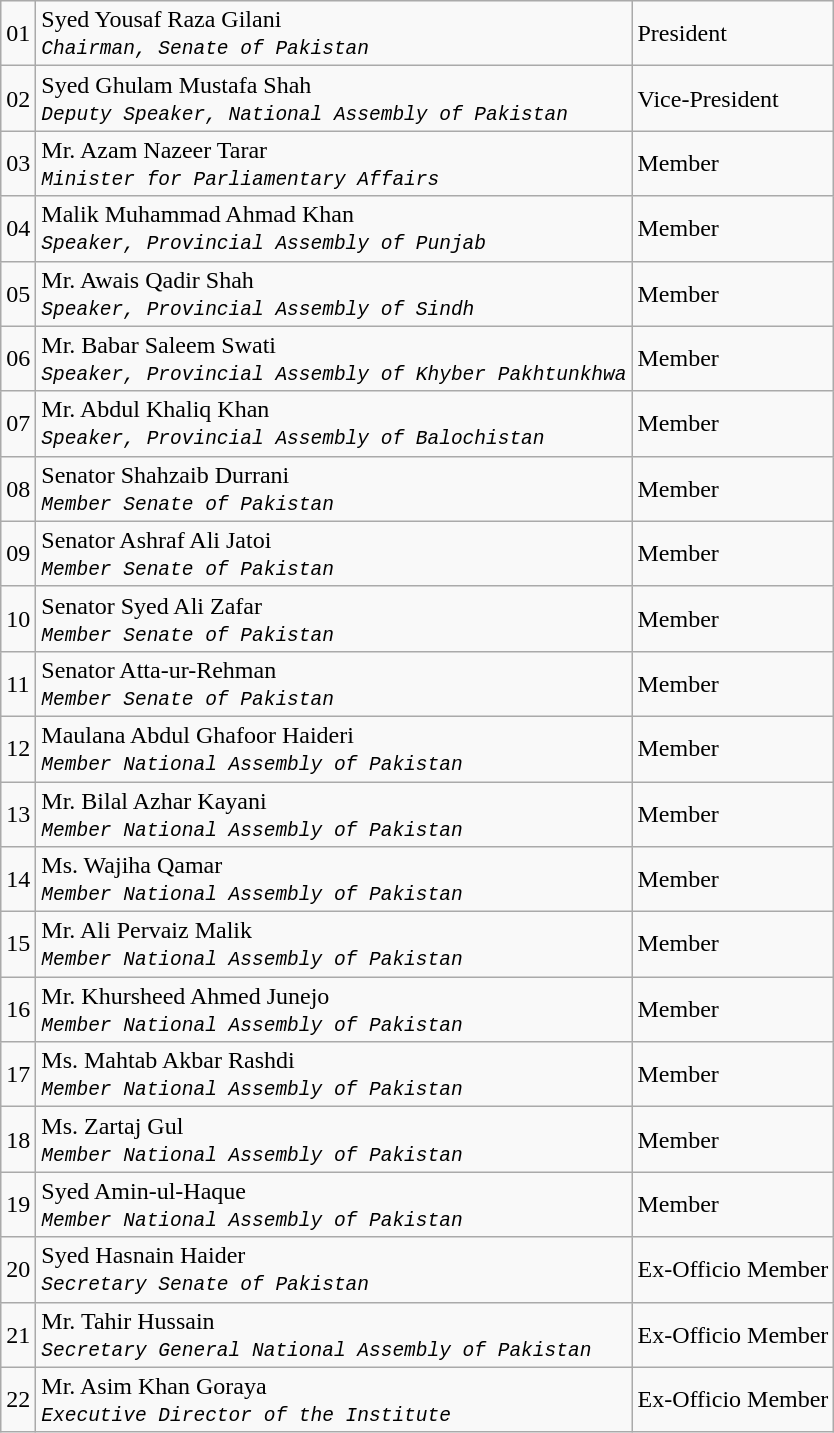<table class="wikitable">
<tr>
<td>01</td>
<td>Syed Yousaf Raza Gilani<br><code><em>Chairman, Senate of Pakistan</em></code></td>
<td>President</td>
</tr>
<tr>
<td>02</td>
<td>Syed Ghulam Mustafa Shah<br><code><em>Deputy Speaker, National Assembly of Pakistan</em></code></td>
<td>Vice-President</td>
</tr>
<tr>
<td>03</td>
<td>Mr. Azam Nazeer Tarar<br><code><em>Minister for Parliamentary Affairs</em></code></td>
<td>Member</td>
</tr>
<tr>
<td>04</td>
<td>Malik Muhammad Ahmad Khan<br><code><em>Speaker, Provincial Assembly of Punjab</em></code></td>
<td>Member</td>
</tr>
<tr>
<td>05</td>
<td>Mr. Awais Qadir Shah<br><code><em>Speaker, Provincial Assembly of Sindh</em></code></td>
<td>Member</td>
</tr>
<tr>
<td>06</td>
<td>Mr. Babar Saleem Swati<br><code><em>Speaker, Provincial Assembly of Khyber Pakhtunkhwa</em></code></td>
<td>Member</td>
</tr>
<tr>
<td>07</td>
<td>Mr. Abdul Khaliq Khan<br><code><em>Speaker, Provincial Assembly of Balochistan</em></code></td>
<td>Member</td>
</tr>
<tr>
<td>08</td>
<td>Senator Shahzaib Durrani<br><em><code>Member Senate of Pakistan</code></em></td>
<td>Member</td>
</tr>
<tr>
<td>09</td>
<td>Senator Ashraf Ali Jatoi<br><em><code>Member Senate of Pakistan</code></em></td>
<td>Member</td>
</tr>
<tr>
<td>10</td>
<td>Senator Syed Ali Zafar<br><em><code>Member Senate of Pakistan</code></em></td>
<td>Member</td>
</tr>
<tr>
<td>11</td>
<td>Senator Atta-ur-Rehman<br><em><code>Member Senate of Pakistan</code></em></td>
<td>Member</td>
</tr>
<tr>
<td>12</td>
<td>Maulana Abdul Ghafoor Haideri<br><em><code>Member National Assembly of Pakistan</code></em></td>
<td>Member</td>
</tr>
<tr>
<td>13</td>
<td>Mr. Bilal Azhar Kayani<br><em><code>Member National Assembly of Pakistan</code></em></td>
<td>Member</td>
</tr>
<tr>
<td>14</td>
<td>Ms. Wajiha Qamar<br><em><code>Member National Assembly of Pakistan</code></em></td>
<td>Member</td>
</tr>
<tr>
<td>15</td>
<td>Mr. Ali Pervaiz Malik<br><em><code>Member National Assembly of Pakistan</code></em></td>
<td>Member</td>
</tr>
<tr>
<td>16</td>
<td>Mr. Khursheed Ahmed Junejo<br><em><code>Member National Assembly of Pakistan</code></em></td>
<td>Member</td>
</tr>
<tr>
<td>17</td>
<td>Ms. Mahtab Akbar Rashdi<br><em><code>Member National Assembly of Pakistan</code></em></td>
<td>Member</td>
</tr>
<tr>
<td>18</td>
<td>Ms. Zartaj Gul<br><em><code>Member National Assembly of Pakistan</code></em></td>
<td>Member</td>
</tr>
<tr>
<td>19</td>
<td>Syed Amin-ul-Haque<br><em><code>Member National Assembly of Pakistan</code></em></td>
<td>Member</td>
</tr>
<tr>
<td>20</td>
<td>Syed Hasnain Haider<br><code><em>Secretary Senate of Pakistan</em></code></td>
<td>Ex-Officio Member</td>
</tr>
<tr>
<td>21</td>
<td>Mr. Tahir Hussain<br><code><em>Secretary General National Assembly of Pakistan</em></code></td>
<td>Ex-Officio Member</td>
</tr>
<tr>
<td>22</td>
<td>Mr. Asim Khan Goraya<br><code><em>Executive Director of the Institute</em></code></td>
<td>Ex-Officio Member</td>
</tr>
</table>
